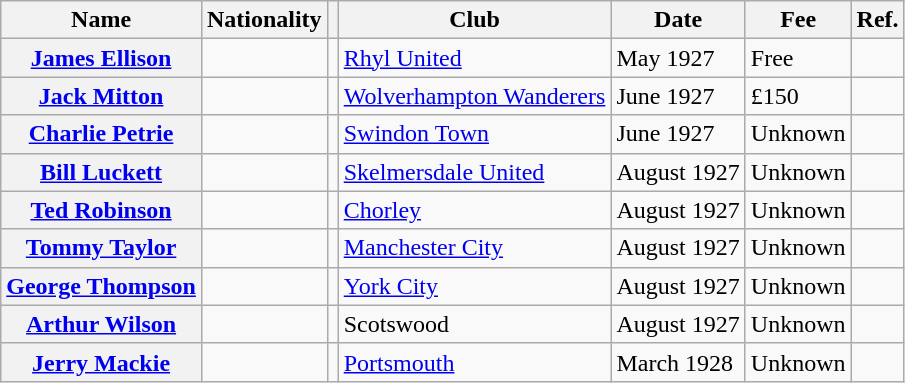<table class="wikitable plainrowheaders">
<tr>
<th scope="col">Name</th>
<th scope="col">Nationality</th>
<th scope="col"></th>
<th scope="col">Club</th>
<th scope="col">Date</th>
<th scope="col">Fee</th>
<th scope="col">Ref.</th>
</tr>
<tr>
<th scope="row"><a href='#'>James Ellison</a></th>
<td></td>
<td align="center"></td>
<td> <a href='#'>Rhyl United</a></td>
<td>May 1927</td>
<td>Free</td>
<td align="center"></td>
</tr>
<tr>
<th scope="row"><a href='#'>Jack Mitton</a></th>
<td></td>
<td align="center"></td>
<td> <a href='#'>Wolverhampton Wanderers</a></td>
<td>June 1927</td>
<td>£150</td>
<td align="center"></td>
</tr>
<tr>
<th scope="row"><a href='#'>Charlie Petrie</a></th>
<td></td>
<td align="center"></td>
<td> <a href='#'>Swindon Town</a></td>
<td>June 1927</td>
<td>Unknown</td>
<td align="center"></td>
</tr>
<tr>
<th scope="row"><a href='#'>Bill Luckett</a></th>
<td></td>
<td align="center"></td>
<td> <a href='#'>Skelmersdale United</a></td>
<td>August 1927</td>
<td>Unknown</td>
<td align="center"></td>
</tr>
<tr>
<th scope="row"><a href='#'>Ted Robinson</a></th>
<td></td>
<td align="center"></td>
<td> <a href='#'>Chorley</a></td>
<td>August 1927</td>
<td>Unknown</td>
<td align="center"></td>
</tr>
<tr>
<th scope="row"><a href='#'>Tommy Taylor</a></th>
<td></td>
<td align="center"></td>
<td> <a href='#'>Manchester City</a></td>
<td>August 1927</td>
<td>Unknown</td>
<td align="center"></td>
</tr>
<tr>
<th scope="row"><a href='#'>George Thompson</a></th>
<td></td>
<td align="center"></td>
<td> <a href='#'>York City</a></td>
<td>August 1927</td>
<td>Unknown</td>
<td align="center"></td>
</tr>
<tr>
<th scope="row"><a href='#'>Arthur Wilson</a></th>
<td></td>
<td align="center"></td>
<td> Scotswood</td>
<td>August 1927</td>
<td>Unknown</td>
<td align="center"></td>
</tr>
<tr>
<th scope="row"><a href='#'>Jerry Mackie</a></th>
<td></td>
<td align="center"></td>
<td> <a href='#'>Portsmouth</a></td>
<td>March 1928</td>
<td>Unknown</td>
<td align="center"></td>
</tr>
</table>
